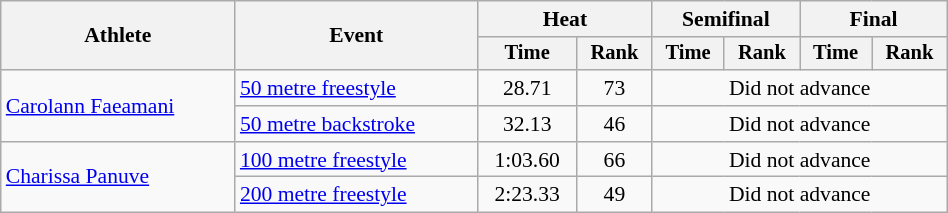<table class="wikitable" style="text-align:center; font-size:90%; width:50%;">
<tr>
<th rowspan="2">Athlete</th>
<th rowspan="2">Event</th>
<th colspan="2">Heat</th>
<th colspan="2">Semifinal</th>
<th colspan="2">Final</th>
</tr>
<tr style="font-size:95%">
<th>Time</th>
<th>Rank</th>
<th>Time</th>
<th>Rank</th>
<th>Time</th>
<th>Rank</th>
</tr>
<tr>
<td rowspan="2" align="left"><a href='#'>Carolann Faeamani</a></td>
<td align="left"><a href='#'>50 metre freestyle</a></td>
<td>28.71</td>
<td>73</td>
<td colspan="4">Did not advance</td>
</tr>
<tr>
<td align="left"><a href='#'>50 metre backstroke</a></td>
<td>32.13</td>
<td>46</td>
<td colspan="4">Did not advance</td>
</tr>
<tr>
<td rowspan="2" align="left"><a href='#'>Charissa Panuve</a></td>
<td align="left"><a href='#'>100 metre freestyle</a></td>
<td>1:03.60</td>
<td>66</td>
<td colspan="4">Did not advance</td>
</tr>
<tr>
<td align="left"><a href='#'>200 metre freestyle</a></td>
<td>2:23.33</td>
<td>49</td>
<td colspan="4">Did not advance</td>
</tr>
</table>
